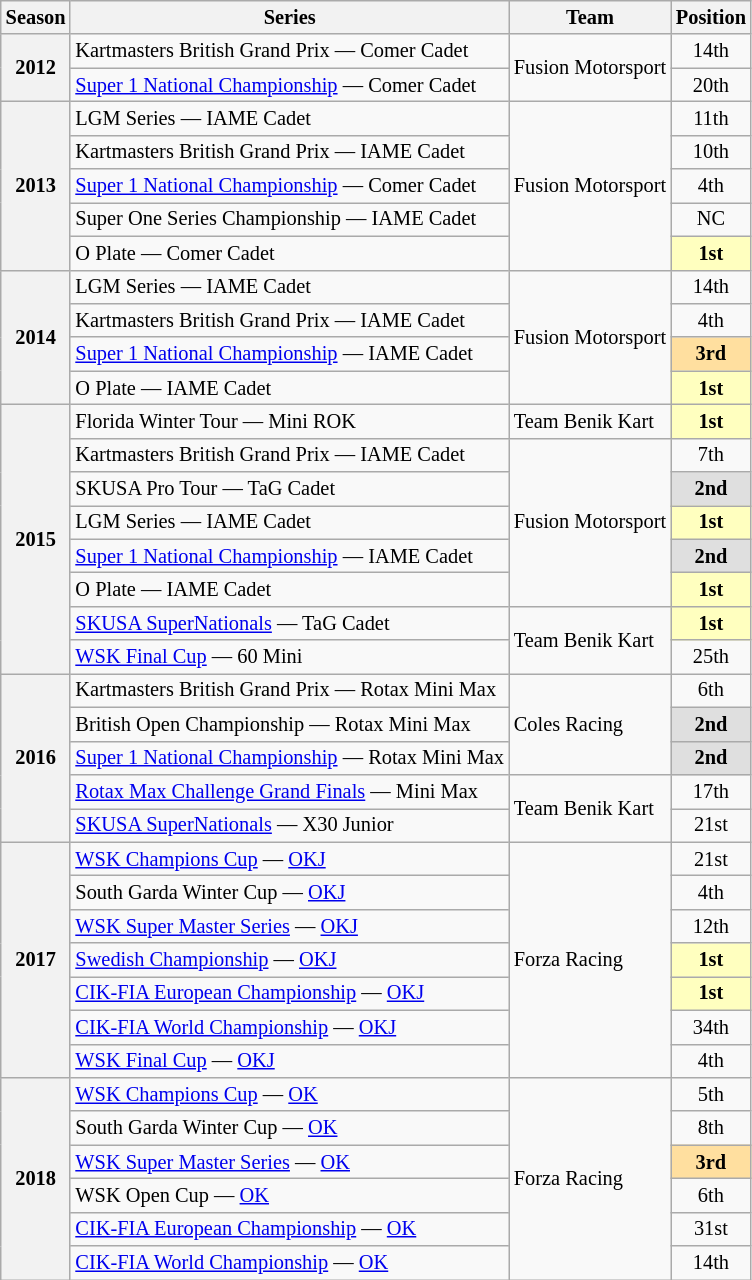<table class="wikitable" style="font-size: 85%; text-align:center">
<tr>
<th>Season</th>
<th>Series</th>
<th>Team</th>
<th>Position</th>
</tr>
<tr>
<th rowspan="2">2012</th>
<td align="left">Kartmasters British Grand Prix — Comer Cadet</td>
<td rowspan="2">Fusion Motorsport</td>
<td>14th</td>
</tr>
<tr>
<td align="left"><a href='#'>Super 1 National Championship</a> — Comer Cadet</td>
<td>20th</td>
</tr>
<tr>
<th rowspan="5">2013</th>
<td align="left">LGM Series — IAME Cadet</td>
<td rowspan="5">Fusion Motorsport</td>
<td>11th</td>
</tr>
<tr>
<td align="left">Kartmasters British Grand Prix — IAME Cadet</td>
<td>10th</td>
</tr>
<tr>
<td align="left"><a href='#'>Super 1 National Championship</a> — Comer Cadet</td>
<td>4th</td>
</tr>
<tr>
<td align="left">Super One Series Championship — IAME Cadet</td>
<td>NC</td>
</tr>
<tr>
<td align="left">O Plate — Comer Cadet</td>
<td style="background:#FFFFBF;"><strong>1st</strong></td>
</tr>
<tr>
<th rowspan="4">2014</th>
<td align="left">LGM Series — IAME Cadet</td>
<td rowspan="4">Fusion Motorsport</td>
<td>14th</td>
</tr>
<tr>
<td align="left">Kartmasters British Grand Prix — IAME Cadet</td>
<td>4th</td>
</tr>
<tr>
<td align="left"><a href='#'>Super 1 National Championship</a> — IAME Cadet</td>
<td style="background:#FFDF9F;"><strong>3rd</strong></td>
</tr>
<tr>
<td align="left">O Plate — IAME Cadet</td>
<td style="background:#FFFFBF;"><strong>1st</strong></td>
</tr>
<tr>
<th rowspan="8">2015</th>
<td align="left">Florida Winter Tour — Mini ROK</td>
<td align="left">Team Benik Kart</td>
<td style="background:#FFFFBF;"><strong>1st</strong></td>
</tr>
<tr>
<td align="left">Kartmasters British Grand Prix — IAME Cadet</td>
<td rowspan="5" align="left">Fusion Motorsport</td>
<td>7th</td>
</tr>
<tr>
<td align="left">SKUSA Pro Tour — TaG Cadet</td>
<td style="background:#DFDFDF;"><strong>2nd</strong></td>
</tr>
<tr>
<td align="left">LGM Series — IAME Cadet</td>
<td style="background:#FFFFBF;"><strong>1st</strong></td>
</tr>
<tr>
<td align="left"><a href='#'>Super 1 National Championship</a> — IAME Cadet</td>
<td style="background:#DFDFDF;"><strong>2nd</strong></td>
</tr>
<tr>
<td align="left">O Plate — IAME Cadet</td>
<td style="background:#FFFFBF;"><strong>1st</strong></td>
</tr>
<tr>
<td align="left"><a href='#'>SKUSA SuperNationals</a> — TaG Cadet</td>
<td rowspan="2" align="left">Team Benik Kart</td>
<td style="background:#FFFFBF;"><strong>1st</strong></td>
</tr>
<tr>
<td align="left"><a href='#'>WSK Final Cup</a> — 60 Mini</td>
<td>25th</td>
</tr>
<tr>
<th rowspan="5">2016</th>
<td align="left">Kartmasters British Grand Prix — Rotax Mini Max</td>
<td rowspan="3"  align="left">Coles Racing</td>
<td>6th</td>
</tr>
<tr>
<td align="left">British Open Championship — Rotax Mini Max</td>
<td style="background:#DFDFDF;"><strong>2nd</strong></td>
</tr>
<tr>
<td align="left"><a href='#'>Super 1 National Championship</a> — Rotax Mini Max</td>
<td style="background:#DFDFDF;"><strong>2nd</strong></td>
</tr>
<tr>
<td align="left"><a href='#'>Rotax Max Challenge Grand Finals</a> — Mini Max</td>
<td rowspan="2"  align="left">Team Benik Kart</td>
<td>17th</td>
</tr>
<tr>
<td align="left"><a href='#'>SKUSA SuperNationals</a> — X30 Junior</td>
<td>21st</td>
</tr>
<tr>
<th rowspan="7">2017</th>
<td align="left"><a href='#'>WSK Champions Cup</a> — <a href='#'>OKJ</a></td>
<td rowspan="7" align="left">Forza Racing</td>
<td>21st</td>
</tr>
<tr>
<td align="left">South Garda Winter Cup — <a href='#'>OKJ</a></td>
<td>4th</td>
</tr>
<tr>
<td align="left"><a href='#'>WSK Super Master Series</a> — <a href='#'>OKJ</a></td>
<td>12th</td>
</tr>
<tr>
<td align="left"><a href='#'>Swedish Championship</a> — <a href='#'>OKJ</a></td>
<td style="background:#FFFFBF;"><strong>1st</strong></td>
</tr>
<tr>
<td align="left"><a href='#'>CIK-FIA European Championship</a> — <a href='#'>OKJ</a></td>
<td style="background:#FFFFBF;"><strong>1st</strong></td>
</tr>
<tr>
<td align="left"><a href='#'>CIK-FIA World Championship</a> — <a href='#'>OKJ</a></td>
<td>34th</td>
</tr>
<tr>
<td align="left"><a href='#'>WSK Final Cup</a> — <a href='#'>OKJ</a></td>
<td>4th</td>
</tr>
<tr>
<th rowspan="6">2018</th>
<td align="left"><a href='#'>WSK Champions Cup</a> — <a href='#'>OK</a></td>
<td rowspan="6" align="left">Forza Racing</td>
<td>5th</td>
</tr>
<tr>
<td align="left">South Garda Winter Cup — <a href='#'>OK</a></td>
<td>8th</td>
</tr>
<tr>
<td align="left"><a href='#'>WSK Super Master Series</a> — <a href='#'>OK</a></td>
<td style="background:#FFDF9F;"><strong>3rd</strong></td>
</tr>
<tr>
<td align="left">WSK Open Cup — <a href='#'>OK</a></td>
<td>6th</td>
</tr>
<tr>
<td align="left"><a href='#'>CIK-FIA European Championship</a> — <a href='#'>OK</a></td>
<td>31st</td>
</tr>
<tr>
<td align="left"><a href='#'>CIK-FIA World Championship</a> — <a href='#'>OK</a></td>
<td>14th</td>
</tr>
</table>
